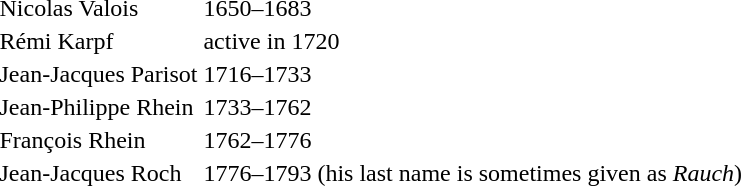<table>
<tr>
<td>Nicolas Valois</td>
<td>1650–1683</td>
</tr>
<tr>
<td>Rémi Karpf</td>
<td>active in 1720</td>
</tr>
<tr>
<td>Jean-Jacques Parisot</td>
<td>1716–1733</td>
</tr>
<tr>
<td>Jean-Philippe Rhein</td>
<td>1733–1762</td>
</tr>
<tr>
<td>François Rhein</td>
<td>1762–1776</td>
</tr>
<tr>
<td>Jean-Jacques Roch</td>
<td>1776–1793 (his last name is sometimes given as <em>Rauch</em>)</td>
</tr>
</table>
